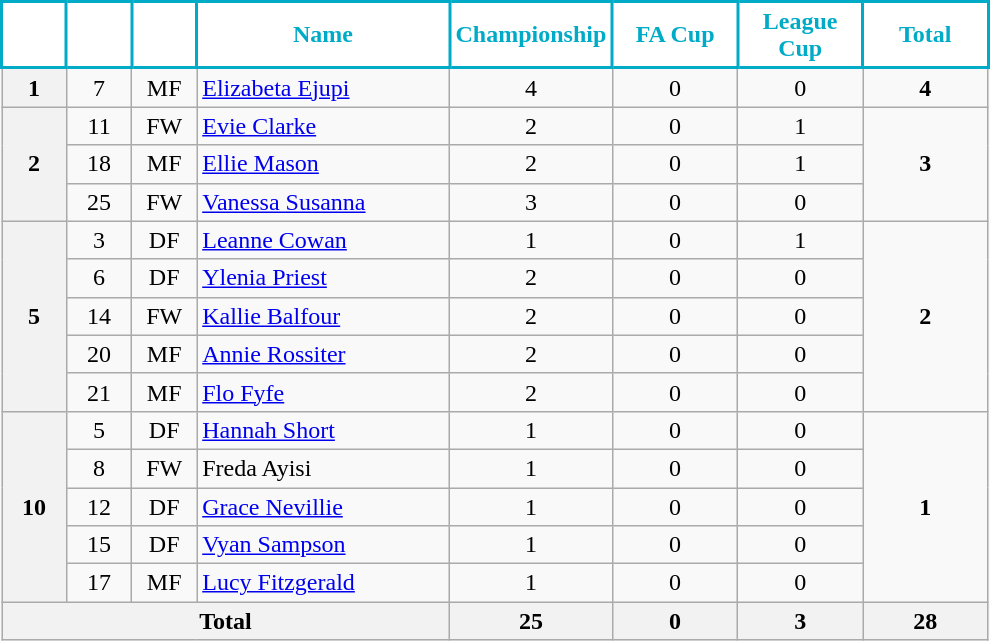<table class="wikitable" style="text-align:center;">
<tr>
<th style="background:#FFFFFF; color:#00abc7;border:2px solid #00abc7; width:35px;"></th>
<th style="background:#FFFFFF; color:#00abc7;border:2px solid #00abc7; width:35px;"></th>
<th style="background:#FFFFFF; color:#00abc7;border:2px solid #00abc7; width:35px;"></th>
<th style="background:#FFFFFF; color:#00abc7;border:2px solid #00abc7; width:160px;">Name</th>
<th style="background:#FFFFFF; color:#00abc7;border:2px solid #00abc7; width:75px;">Championship</th>
<th style="background:#FFFFFF; color:#00abc7;border:2px solid #00abc7; width:75px;">FA Cup</th>
<th style="background:#FFFFFF; color:#00abc7;border:2px solid #00abc7; width:75px;">League Cup</th>
<th style="background:#FFFFFF; color:#00abc7;border:2px solid #00abc7; width:75px;">Total</th>
</tr>
<tr>
<th>1</th>
<td>7</td>
<td>MF</td>
<td align="left"> <a href='#'>Elizabeta Ejupi</a></td>
<td>4</td>
<td>0</td>
<td>0</td>
<td><strong>4</strong></td>
</tr>
<tr>
<th rowspan="3">2</th>
<td>11</td>
<td>FW</td>
<td align="left"> <a href='#'>Evie Clarke</a></td>
<td>2</td>
<td>0</td>
<td>1</td>
<td rowspan="3"><strong>3</strong></td>
</tr>
<tr>
<td>18</td>
<td>MF</td>
<td align="left"> <a href='#'>Ellie Mason</a></td>
<td>2</td>
<td>0</td>
<td>1</td>
</tr>
<tr>
<td>25</td>
<td>FW</td>
<td align="left"> <a href='#'>Vanessa Susanna</a></td>
<td>3</td>
<td>0</td>
<td>0</td>
</tr>
<tr>
<th rowspan="5">5</th>
<td>3</td>
<td>DF</td>
<td align="left"> <a href='#'>Leanne Cowan</a></td>
<td>1</td>
<td>0</td>
<td>1</td>
<td rowspan="5"><strong>2</strong></td>
</tr>
<tr>
<td>6</td>
<td>DF</td>
<td align="left"> <a href='#'>Ylenia Priest</a></td>
<td>2</td>
<td>0</td>
<td>0</td>
</tr>
<tr>
<td>14</td>
<td>FW</td>
<td align="left"> <a href='#'>Kallie Balfour</a></td>
<td>2</td>
<td>0</td>
<td>0</td>
</tr>
<tr>
<td>20</td>
<td>MF</td>
<td align="left"> <a href='#'>Annie Rossiter</a></td>
<td>2</td>
<td>0</td>
<td>0</td>
</tr>
<tr>
<td>21</td>
<td>MF</td>
<td align="left"> <a href='#'>Flo Fyfe</a></td>
<td>2</td>
<td>0</td>
<td>0</td>
</tr>
<tr>
<th rowspan="5">10</th>
<td>5</td>
<td>DF</td>
<td align="left"> <a href='#'>Hannah Short</a></td>
<td>1</td>
<td>0</td>
<td>0</td>
<td rowspan="5"><strong>1</strong></td>
</tr>
<tr>
<td>8</td>
<td>FW</td>
<td align="left"> Freda Ayisi</td>
<td>1</td>
<td>0</td>
<td>0</td>
</tr>
<tr>
<td>12</td>
<td>DF</td>
<td align="left"> <a href='#'>Grace Nevillie</a></td>
<td>1</td>
<td>0</td>
<td>0</td>
</tr>
<tr>
<td>15</td>
<td>DF</td>
<td align="left"> <a href='#'>Vyan Sampson</a></td>
<td>1</td>
<td>0</td>
<td>0</td>
</tr>
<tr>
<td>17</td>
<td>MF</td>
<td align="left"> <a href='#'>Lucy Fitzgerald</a></td>
<td>1</td>
<td>0</td>
<td>0</td>
</tr>
<tr>
<th colspan="4">Total</th>
<th>25</th>
<th>0</th>
<th>3</th>
<th>28</th>
</tr>
</table>
